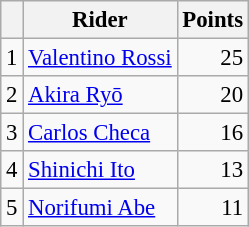<table class="wikitable" style="font-size: 95%;">
<tr>
<th></th>
<th>Rider</th>
<th>Points</th>
</tr>
<tr>
<td align=center>1</td>
<td> <a href='#'>Valentino Rossi</a></td>
<td align=right>25</td>
</tr>
<tr>
<td align=center>2</td>
<td> <a href='#'>Akira Ryō</a></td>
<td align=right>20</td>
</tr>
<tr>
<td align=center>3</td>
<td> <a href='#'>Carlos Checa</a></td>
<td align=right>16</td>
</tr>
<tr>
<td align=center>4</td>
<td> <a href='#'>Shinichi Ito</a></td>
<td align=right>13</td>
</tr>
<tr>
<td align=center>5</td>
<td> <a href='#'>Norifumi Abe</a></td>
<td align=right>11</td>
</tr>
</table>
